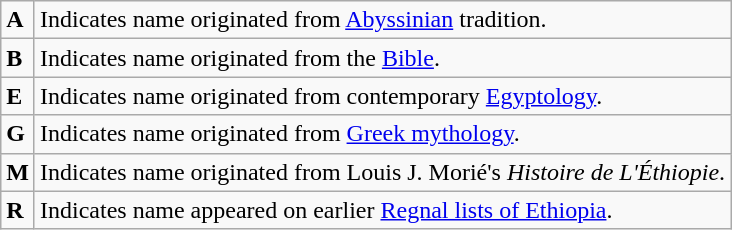<table class="wikitable">
<tr>
<td><strong>A</strong></td>
<td>Indicates name originated from <a href='#'>Abyssinian</a> tradition.</td>
</tr>
<tr>
<td><strong>B</strong></td>
<td>Indicates name originated from the <a href='#'>Bible</a>.</td>
</tr>
<tr>
<td><strong>E</strong></td>
<td>Indicates name originated from contemporary <a href='#'>Egyptology</a>.</td>
</tr>
<tr>
<td><strong>G</strong></td>
<td>Indicates name originated from <a href='#'>Greek mythology</a>.</td>
</tr>
<tr>
<td><strong>M</strong></td>
<td>Indicates name originated from Louis J. Morié's <em>Histoire de L'Éthiopie</em>.</td>
</tr>
<tr>
<td><strong>R</strong></td>
<td>Indicates name appeared on earlier <a href='#'>Regnal lists of Ethiopia</a>.</td>
</tr>
</table>
